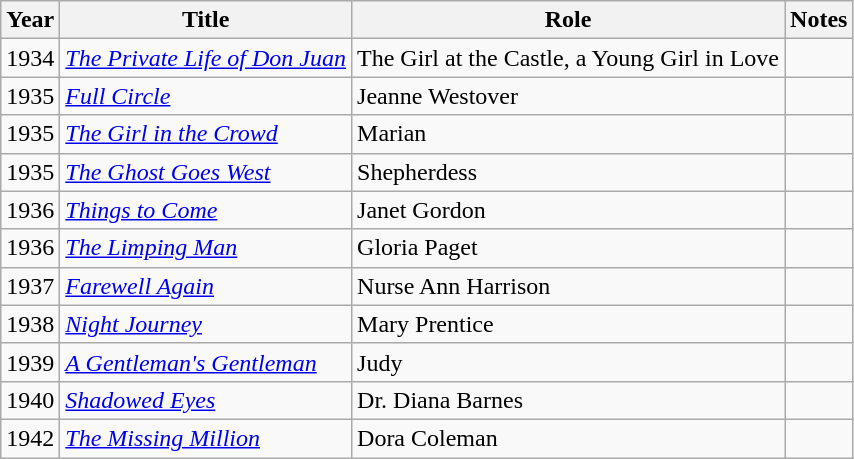<table class="wikitable">
<tr>
<th>Year</th>
<th>Title</th>
<th>Role</th>
<th>Notes</th>
</tr>
<tr>
<td>1934</td>
<td><em><a href='#'>The Private Life of Don Juan</a></em></td>
<td>The Girl at the Castle, a Young Girl in Love</td>
<td></td>
</tr>
<tr>
<td>1935</td>
<td><em><a href='#'>Full Circle</a></em></td>
<td>Jeanne Westover</td>
<td></td>
</tr>
<tr>
<td>1935</td>
<td><em><a href='#'>The Girl in the Crowd</a></em></td>
<td>Marian</td>
<td></td>
</tr>
<tr>
<td>1935</td>
<td><em><a href='#'>The Ghost Goes West</a></em></td>
<td>Shepherdess</td>
<td></td>
</tr>
<tr>
<td>1936</td>
<td><em><a href='#'>Things to Come</a></em></td>
<td>Janet Gordon</td>
<td></td>
</tr>
<tr>
<td>1936</td>
<td><em><a href='#'>The Limping Man</a></em></td>
<td>Gloria Paget</td>
<td></td>
</tr>
<tr>
<td>1937</td>
<td><em><a href='#'>Farewell Again</a></em></td>
<td>Nurse Ann Harrison</td>
<td></td>
</tr>
<tr>
<td>1938</td>
<td><em><a href='#'>Night Journey</a></em></td>
<td>Mary Prentice</td>
<td></td>
</tr>
<tr>
<td>1939</td>
<td><em><a href='#'>A Gentleman's Gentleman</a></em></td>
<td>Judy</td>
<td></td>
</tr>
<tr>
<td>1940</td>
<td><em><a href='#'>Shadowed Eyes</a></em></td>
<td>Dr. Diana Barnes</td>
<td></td>
</tr>
<tr>
<td>1942</td>
<td><em><a href='#'>The Missing Million</a></em></td>
<td>Dora Coleman</td>
<td></td>
</tr>
</table>
